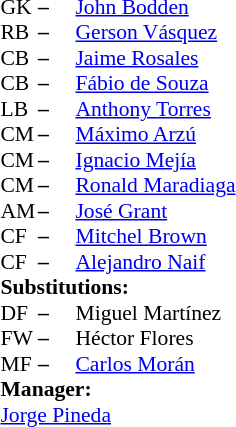<table style="font-size: 90%" cellspacing="0" cellpadding="0" align="center">
<tr>
<td colspan=4></td>
</tr>
<tr>
<th width="25"></th>
<th width="25"></th>
</tr>
<tr>
<td>GK</td>
<td><strong>–</strong></td>
<td> <a href='#'>John Bodden</a></td>
</tr>
<tr>
<td>RB</td>
<td><strong>–</strong></td>
<td> <a href='#'>Gerson Vásquez</a></td>
</tr>
<tr>
<td>CB</td>
<td><strong>–</strong></td>
<td> <a href='#'>Jaime Rosales</a></td>
</tr>
<tr>
<td>CB</td>
<td><strong>–</strong></td>
<td> <a href='#'>Fábio de Souza</a></td>
<td></td>
<td></td>
<td></td>
<td></td>
</tr>
<tr>
<td>LB</td>
<td><strong>–</strong></td>
<td> <a href='#'>Anthony Torres</a></td>
<td></td>
<td></td>
</tr>
<tr>
<td>CM</td>
<td><strong>–</strong></td>
<td> <a href='#'>Máximo Arzú</a></td>
</tr>
<tr>
<td>CM</td>
<td><strong>–</strong></td>
<td> <a href='#'>Ignacio Mejía</a></td>
<td></td>
<td></td>
</tr>
<tr>
<td>CM</td>
<td><strong>–</strong></td>
<td> <a href='#'>Ronald Maradiaga</a></td>
<td></td>
<td></td>
</tr>
<tr>
<td>AM</td>
<td><strong>–</strong></td>
<td> <a href='#'>José Grant</a></td>
</tr>
<tr>
<td>CF</td>
<td><strong>–</strong></td>
<td> <a href='#'>Mitchel Brown</a></td>
<td></td>
<td></td>
</tr>
<tr>
<td>CF</td>
<td><strong>–</strong></td>
<td> <a href='#'>Alejandro Naif</a></td>
<td></td>
<td></td>
</tr>
<tr>
<td colspan=3><strong>Substitutions:</strong></td>
</tr>
<tr>
<td>DF</td>
<td><strong>–</strong></td>
<td> Miguel Martínez</td>
<td></td>
<td></td>
</tr>
<tr>
<td>FW</td>
<td><strong>–</strong></td>
<td> Héctor Flores</td>
<td></td>
<td></td>
</tr>
<tr>
<td>MF</td>
<td><strong>–</strong></td>
<td> <a href='#'>Carlos Morán</a></td>
<td></td>
<td></td>
</tr>
<tr>
<td colspan=3><strong>Manager:</strong></td>
</tr>
<tr>
<td colspan=3> <a href='#'>Jorge Pineda</a></td>
</tr>
</table>
